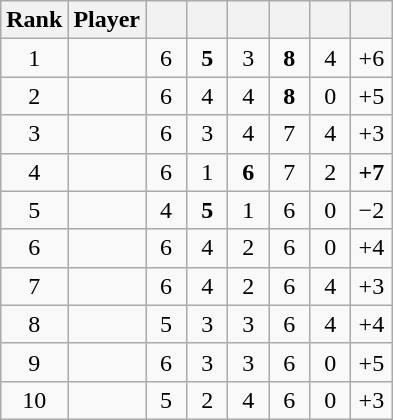<table class="wikitable sortable">
<tr>
<th width="20">Rank</th>
<th>Player</th>
<th width="20"></th>
<th width="20"></th>
<th width="20"></th>
<th width="20"></th>
<th width="20"></th>
<th width="20"></th>
</tr>
<tr align=center>
<td>1</td>
<td align=left></td>
<td>6</td>
<td><strong>5</strong></td>
<td>3</td>
<td><strong>8</strong></td>
<td>4</td>
<td>+6</td>
</tr>
<tr align=center>
<td>2</td>
<td align=left></td>
<td>6</td>
<td>4</td>
<td>4</td>
<td><strong>8</strong></td>
<td>0</td>
<td>+5</td>
</tr>
<tr align=center>
<td>3</td>
<td align=left></td>
<td>6</td>
<td>3</td>
<td>4</td>
<td>7</td>
<td>4</td>
<td>+3</td>
</tr>
<tr align=center>
<td>4</td>
<td align=left></td>
<td>6</td>
<td>1</td>
<td><strong>6</strong></td>
<td>7</td>
<td>2</td>
<td><strong>+7</strong></td>
</tr>
<tr align=center>
<td>5</td>
<td align=left></td>
<td>4</td>
<td><strong>5</strong></td>
<td>1</td>
<td>6</td>
<td>0</td>
<td>−2</td>
</tr>
<tr align=center>
<td>6</td>
<td align=left></td>
<td>6</td>
<td>4</td>
<td>2</td>
<td>6</td>
<td>0</td>
<td>+4</td>
</tr>
<tr align=center>
<td>7</td>
<td align=left></td>
<td>6</td>
<td>4</td>
<td>2</td>
<td>6</td>
<td>4</td>
<td>+3</td>
</tr>
<tr align=center>
<td>8</td>
<td align=left></td>
<td>5</td>
<td>3</td>
<td>3</td>
<td>6</td>
<td>4</td>
<td>+4</td>
</tr>
<tr align=center>
<td>9</td>
<td align=left></td>
<td>6</td>
<td>3</td>
<td>3</td>
<td>6</td>
<td>0</td>
<td>+5</td>
</tr>
<tr align=center>
<td>10</td>
<td align=left></td>
<td>5</td>
<td>2</td>
<td>4</td>
<td>6</td>
<td>0</td>
<td>+3</td>
</tr>
</table>
